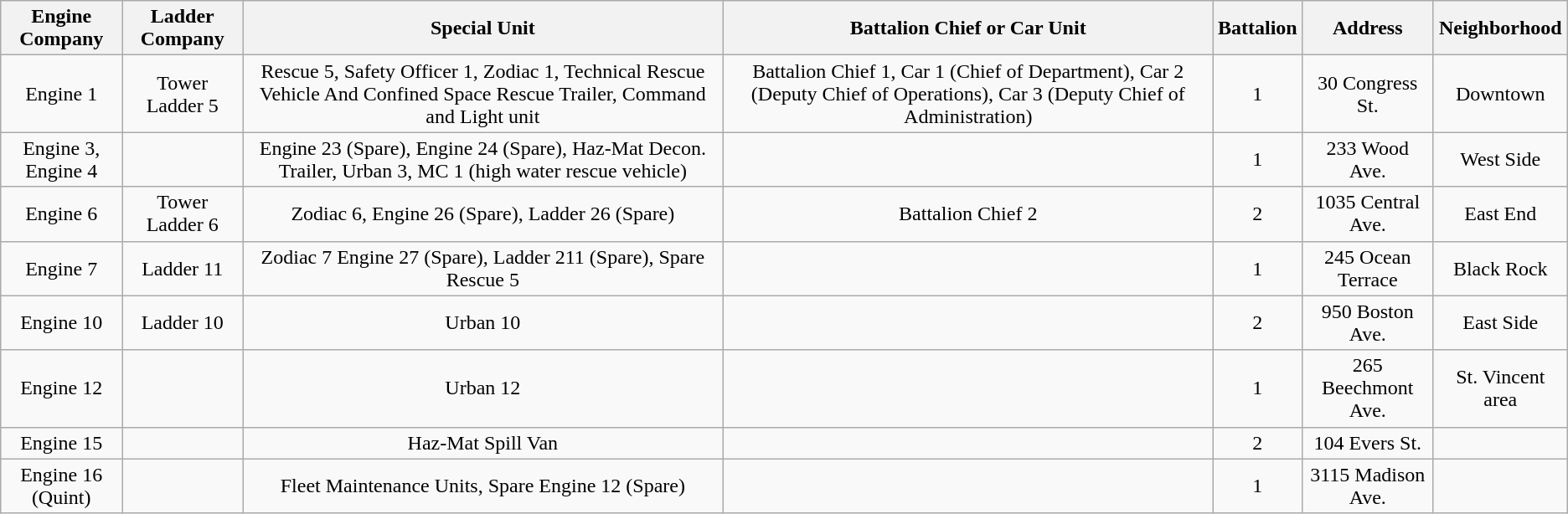<table class=wikitable style="text-align:center;">
<tr>
<th>Engine Company</th>
<th>Ladder Company</th>
<th>Special Unit</th>
<th>Battalion Chief or Car Unit</th>
<th>Battalion</th>
<th>Address</th>
<th>Neighborhood</th>
</tr>
<tr>
<td>Engine 1</td>
<td>Tower Ladder 5</td>
<td>Rescue 5, Safety Officer 1, Zodiac 1, Technical Rescue Vehicle And Confined Space Rescue Trailer, Command and Light unit</td>
<td>Battalion Chief 1, Car 1 (Chief of Department), Car 2 (Deputy Chief of Operations), Car 3 (Deputy Chief of Administration)</td>
<td>1</td>
<td>30 Congress St.</td>
<td>Downtown</td>
</tr>
<tr>
<td>Engine 3, Engine 4</td>
<td></td>
<td>Engine 23 (Spare), Engine 24 (Spare), Haz-Mat Decon. Trailer, Urban 3, MC 1 (high water rescue vehicle)</td>
<td></td>
<td>1</td>
<td>233 Wood Ave.</td>
<td>West Side</td>
</tr>
<tr>
<td>Engine 6</td>
<td>Tower Ladder 6</td>
<td>Zodiac 6, Engine 26 (Spare), Ladder 26 (Spare)</td>
<td>Battalion Chief 2</td>
<td>2</td>
<td>1035 Central Ave.</td>
<td>East End</td>
</tr>
<tr>
<td>Engine 7</td>
<td>Ladder 11</td>
<td>Zodiac 7 Engine 27 (Spare), Ladder 211 (Spare), Spare Rescue 5</td>
<td></td>
<td>1</td>
<td>245 Ocean Terrace</td>
<td>Black Rock</td>
</tr>
<tr>
<td>Engine 10</td>
<td>Ladder 10</td>
<td>Urban 10</td>
<td></td>
<td>2</td>
<td>950 Boston Ave.</td>
<td>East Side</td>
</tr>
<tr>
<td>Engine 12</td>
<td></td>
<td>Urban 12</td>
<td></td>
<td>1</td>
<td>265 Beechmont Ave.</td>
<td>St. Vincent area</td>
</tr>
<tr>
<td>Engine 15</td>
<td></td>
<td>Haz-Mat Spill Van</td>
<td></td>
<td>2</td>
<td>104 Evers St.</td>
<td></td>
</tr>
<tr>
<td>Engine 16 (Quint)</td>
<td></td>
<td>Fleet Maintenance Units, Spare Engine 12 (Spare)</td>
<td></td>
<td>1</td>
<td>3115 Madison Ave.</td>
</tr>
</table>
